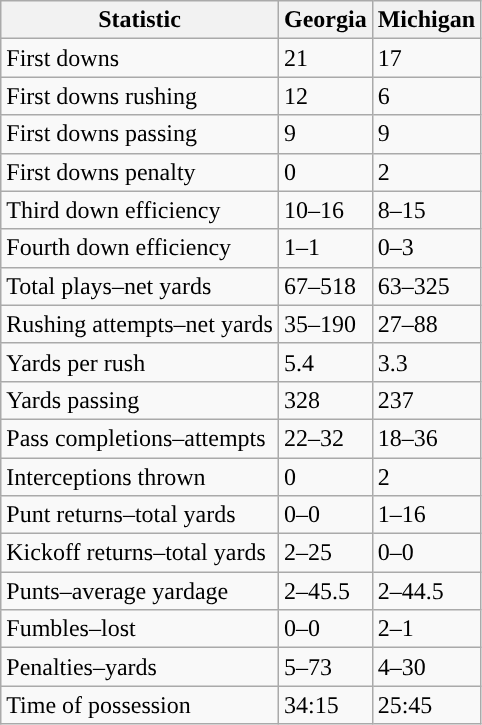<table class="wikitable">
<tr>
<th>Statistic</th>
<th><strong>Georgia</strong></th>
<th><strong>Michigan</strong></th>
</tr>
<tr>
<td>First downs</td>
<td>21</td>
<td>17</td>
</tr>
<tr>
<td>First downs rushing</td>
<td>12</td>
<td>6</td>
</tr>
<tr>
<td>First downs passing</td>
<td>9</td>
<td>9</td>
</tr>
<tr>
<td>First downs penalty</td>
<td>0</td>
<td>2</td>
</tr>
<tr>
<td>Third down efficiency</td>
<td>10–16</td>
<td>8–15</td>
</tr>
<tr>
<td>Fourth down efficiency</td>
<td>1–1</td>
<td>0–3</td>
</tr>
<tr>
<td>Total plays–net yards</td>
<td>67–518</td>
<td>63–325</td>
</tr>
<tr>
<td>Rushing attempts–net yards</td>
<td>35–190</td>
<td>27–88</td>
</tr>
<tr>
<td>Yards per rush</td>
<td>5.4</td>
<td>3.3</td>
</tr>
<tr>
<td>Yards passing</td>
<td>328</td>
<td>237</td>
</tr>
<tr>
<td>Pass completions–attempts</td>
<td>22–32</td>
<td>18–36</td>
</tr>
<tr>
<td>Interceptions thrown</td>
<td>0</td>
<td>2</td>
</tr>
<tr>
<td>Punt returns–total yards</td>
<td>0–0</td>
<td>1–16</td>
</tr>
<tr>
<td>Kickoff returns–total yards</td>
<td>2–25</td>
<td>0–0</td>
</tr>
<tr>
<td>Punts–average yardage</td>
<td>2–45.5</td>
<td>2–44.5</td>
</tr>
<tr>
<td>Fumbles–lost</td>
<td>0–0</td>
<td>2–1</td>
</tr>
<tr>
<td>Penalties–yards</td>
<td>5–73</td>
<td>4–30</td>
</tr>
<tr>
<td>Time of possession</td>
<td>34:15</td>
<td>25:45</td>
</tr>
</table>
